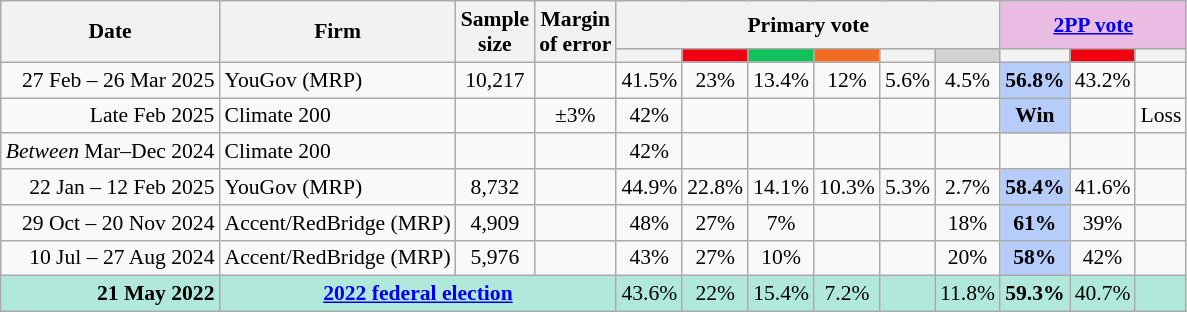<table class="nowrap wikitable tpl-blanktable" style=text-align:center;font-size:90%>
<tr>
<th rowspan=2>Date</th>
<th rowspan=2>Firm</th>
<th rowspan=2>Sample<br>size</th>
<th rowspan=2>Margin<br>of error</th>
<th colspan=6>Primary vote</th>
<th colspan=3 class=unsortable style=background:#ebbce3><a href='#'>2PP vote</a></th>
</tr>
<tr>
<th style=background:></th>
<th style="background:#F00011"></th>
<th style=background:#10C25B></th>
<th style=background:#f36c21></th>
<th style=background:></th>
<th style=background:lightgray></th>
<th style=background:></th>
<th style="background:#F00011"></th>
<th style=background:></th>
</tr>
<tr>
<td align=right>27 Feb – 26 Mar 2025</td>
<td align=left>YouGov (MRP)</td>
<td>10,217</td>
<td></td>
<td>41.5%</td>
<td>23%</td>
<td>13.4%</td>
<td>12%</td>
<td>5.6%</td>
<td>4.5%</td>
<th style=background:#B6CDFB>56.8%</th>
<td>43.2%</td>
<td></td>
</tr>
<tr>
<td align=right>Late Feb 2025</td>
<td align=left>Climate 200</td>
<td></td>
<td>±3%</td>
<td>42%</td>
<td></td>
<td></td>
<td></td>
<td></td>
<td></td>
<th style="background:#B6CDFB">Win</th>
<td></td>
<td>Loss</td>
</tr>
<tr>
<td align=right><em>Between</em> Mar–Dec 2024</td>
<td align=left>Climate 200</td>
<td></td>
<td></td>
<td>42%</td>
<td></td>
<td></td>
<td></td>
<td></td>
<td></td>
<td></td>
<td></td>
<td></td>
</tr>
<tr>
<td align=right>22 Jan – 12 Feb 2025</td>
<td align=left>YouGov (MRP)</td>
<td>8,732</td>
<td></td>
<td>44.9%</td>
<td>22.8%</td>
<td>14.1%</td>
<td>10.3%</td>
<td>5.3%</td>
<td>2.7%</td>
<th style=background:#B6CDFB>58.4%</th>
<td>41.6%</td>
<td></td>
</tr>
<tr>
<td align=right>29 Oct – 20 Nov 2024</td>
<td align=left>Accent/RedBridge (MRP)</td>
<td>4,909</td>
<td></td>
<td>48%</td>
<td>27%</td>
<td>7%</td>
<td></td>
<td></td>
<td>18%</td>
<th style=background:#B6CDFB>61%</th>
<td>39%</td>
<td></td>
</tr>
<tr>
<td align=right>10 Jul – 27 Aug 2024</td>
<td align=left>Accent/RedBridge (MRP)</td>
<td>5,976</td>
<td></td>
<td>43%</td>
<td>27%</td>
<td>10%</td>
<td></td>
<td></td>
<td>20%</td>
<th style=background:#B6CDFB>58%</th>
<td>42%</td>
<td></td>
</tr>
<tr style=background:#b0e9db>
<td style=text-align:right data-sort-value=21-May-2022><strong>21 May 2022</strong></td>
<td colspan=3 style=text-align:center><strong><a href='#'>2022 federal election</a></strong></td>
<td>43.6%</td>
<td>22%</td>
<td>15.4%</td>
<td>7.2%</td>
<td></td>
<td>11.8%</td>
<td><strong>59.3%</strong></td>
<td>40.7%</td>
<td></td>
</tr>
</table>
